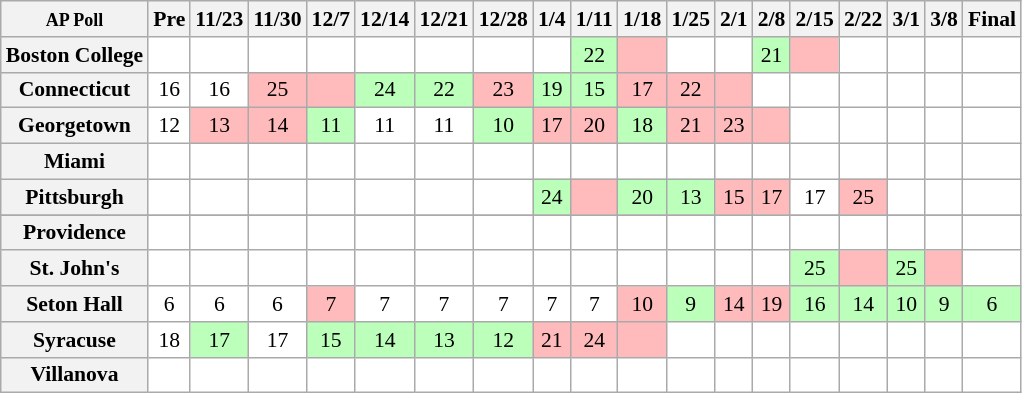<table class="wikitable" style="white-space:nowrap;font-size:90%;">
<tr>
<th><small>AP Poll</small></th>
<th>Pre</th>
<th>11/23</th>
<th>11/30</th>
<th>12/7</th>
<th>12/14</th>
<th>12/21</th>
<th>12/28</th>
<th>1/4</th>
<th>1/11</th>
<th>1/18</th>
<th>1/25</th>
<th>2/1</th>
<th>2/8</th>
<th>2/15</th>
<th>2/22</th>
<th>3/1</th>
<th>3/8</th>
<th>Final</th>
</tr>
<tr style="text-align:center;">
<th style="text-align:left;">Boston College</th>
<td style="background:#fff;"></td>
<td style="background:#fff;"></td>
<td style="background:#fff;"></td>
<td style="background:#fff;"></td>
<td style="background:#fff;"></td>
<td style="background:#fff;"></td>
<td style="background:#fff;"></td>
<td style="background:#fff;"></td>
<td style="background:#bfb;">22</td>
<td style="background:#fbb;"></td>
<td style="background:#fff;"></td>
<td style="background:#fff;"></td>
<td style="background:#bfb;">21</td>
<td style="background:#fbb;"></td>
<td style="background:#fff;"></td>
<td style="background:#fff;"></td>
<td style="background:#fff;"></td>
<td style="background:#fff;"></td>
</tr>
<tr style="text-align:center;">
<th>Connecticut</th>
<td style="background:#fff;">16</td>
<td style="background:#fff;">16</td>
<td style="background:#fbb;">25</td>
<td style="background:#fbb;"></td>
<td style="background:#bfb;">24</td>
<td style="background:#bfb;">22</td>
<td style="background:#fbb;">23</td>
<td style="background:#bfb;">19</td>
<td style="background:#bfb;">15</td>
<td style="background:#fbb;">17</td>
<td style="background:#fbb;">22</td>
<td style="background:#fbb;"></td>
<td style="background:#fff;"></td>
<td style="background:#fff;"></td>
<td style="background:#fff;"></td>
<td style="background:#fff;"></td>
<td style="background:#fff;"></td>
<td style="background:#fff;"></td>
</tr>
<tr style="text-align:center;">
<th>Georgetown</th>
<td style="background:#fff;">12</td>
<td style="background:#fbb;">13</td>
<td style="background:#fbb;">14</td>
<td style="background:#bfb;">11</td>
<td style="background:#fff;">11</td>
<td style="background:#fff;">11</td>
<td style="background:#bfb;">10</td>
<td style="background:#fbb;">17</td>
<td style="background:#fbb;">20</td>
<td style="background:#bfb;">18</td>
<td style="background:#fbb;">21</td>
<td style="background:#fbb;">23</td>
<td style="background:#fbb;"></td>
<td style="background:#fff;"></td>
<td style="background:#fff;"></td>
<td style="background:#fff;"></td>
<td style="background:#fff;"></td>
<td style="background:#fff;"></td>
</tr>
<tr style="text-align:center;">
<th>Miami</th>
<td style="background:#fff;"></td>
<td style="background:#fff;"></td>
<td style="background:#fff;"></td>
<td style="background:#fff;"></td>
<td style="background:#fff;"></td>
<td style="background:#fff;"></td>
<td style="background:#fff;"></td>
<td style="background:#fff;"></td>
<td style="background:#fff;"></td>
<td style="background:#fff;"></td>
<td style="background:#fff;"></td>
<td style="background:#fff;"></td>
<td style="background:#fff;"></td>
<td style="background:#fff;"></td>
<td style="background:#fff;"></td>
<td style="background:#fff;"></td>
<td style="background:#fff;"></td>
<td style="background:#fff;"></td>
</tr>
<tr style="text-align:center;">
<th>Pittsburgh</th>
<td style="background:#fff;"></td>
<td style="background:#fff;"></td>
<td style="background:#fff;"></td>
<td style="background:#fff;"></td>
<td style="background:#fff;"></td>
<td style="background:#fff;"></td>
<td style="background:#fff;"></td>
<td style="background:#bfb;">24</td>
<td style="background:#fbb;"></td>
<td style="background:#bfb;">20</td>
<td style="background:#bfb;">13</td>
<td style="background:#fbb;">15</td>
<td style="background:#fbb;">17</td>
<td style="background:#fff;">17</td>
<td style="background:#fbb;">25</td>
<td style="background:#fff;"></td>
<td style="background:#fff;"></td>
<td style="background:#fff;"></td>
</tr>
<tr style="text-align:center;">
</tr>
<tr style="text-align:center;">
<th>Providence</th>
<td style="background:#fff;"></td>
<td style="background:#fff;"></td>
<td style="background:#fff;"></td>
<td style="background:#fff;"></td>
<td style="background:#fff;"></td>
<td style="background:#fff;"></td>
<td style="background:#fff;"></td>
<td style="background:#fff;"></td>
<td style="background:#fff;"></td>
<td style="background:#fff;"></td>
<td style="background:#fff;"></td>
<td style="background:#fff;"></td>
<td style="background:#fff;"></td>
<td style="background:#fff;"></td>
<td style="background:#fff;"></td>
<td style="background:#fff;"></td>
<td style="background:#fff;"></td>
<td style="background:#fff;"></td>
</tr>
<tr style="text-align:center;">
<th>St. John's</th>
<td style="background:#fff;"></td>
<td style="background:#fff;"></td>
<td style="background:#fff;"></td>
<td style="background:#fff;"></td>
<td style="background:#fff;"></td>
<td style="background:#fff;"></td>
<td style="background:#fff;"></td>
<td style="background:#fff;"></td>
<td style="background:#fff;"></td>
<td style="background:#fff;"></td>
<td style="background:#fff;"></td>
<td style="background:#fff;"></td>
<td style="background:#fff;"></td>
<td style="background:#bfb;">25</td>
<td style="background:#fbb;"></td>
<td style="background:#bfb;">25</td>
<td style="background:#fbb;"></td>
<td style="background:#fff;"></td>
</tr>
<tr style="text-align:center;">
<th>Seton Hall</th>
<td style="background:#fff;">6</td>
<td style="background:#fff;">6</td>
<td style="background:#fff;">6</td>
<td style="background:#fbb;">7</td>
<td style="background:#fff;">7</td>
<td style="background:#fff;">7</td>
<td style="background:#fff;">7</td>
<td style="background:#fff;">7</td>
<td style="background:#fff;">7</td>
<td style="background:#fbb;">10</td>
<td style="background:#bfb;">9</td>
<td style="background:#fbb;">14</td>
<td style="background:#fbb;">19</td>
<td style="background:#bfb;">16</td>
<td style="background:#bfb;">14</td>
<td style="background:#bfb;">10</td>
<td style="background:#bfb;">9</td>
<td style="background:#bfb;">6</td>
</tr>
<tr style="text-align:center;">
<th>Syracuse</th>
<td style="background:#fff;">18</td>
<td style="background:#bfb;">17</td>
<td style="background:#fff;">17</td>
<td style="background:#bfb;">15</td>
<td style="background:#bfb;">14</td>
<td style="background:#bfb;">13</td>
<td style="background:#bfb;">12</td>
<td style="background:#fbb;">21</td>
<td style="background:#fbb;">24</td>
<td style="background:#fbb;"></td>
<td style="background:#fff;"></td>
<td style="background:#fff;"></td>
<td style="background:#fff;"></td>
<td style="background:#fff;"></td>
<td style="background:#fff;"></td>
<td style="background:#fff;"></td>
<td style="background:#fff;"></td>
<td style="background:#fff;"></td>
</tr>
<tr style="text-align:center;">
<th>Villanova</th>
<td style="background:#fff;"></td>
<td style="background:#fff;"></td>
<td style="background:#fff;"></td>
<td style="background:#fff;"></td>
<td style="background:#fff;"></td>
<td style="background:#fff;"></td>
<td style="background:#fff;"></td>
<td style="background:#fff;"></td>
<td style="background:#fff;"></td>
<td style="background:#fff;"></td>
<td style="background:#fff;"></td>
<td style="background:#fff;"></td>
<td style="background:#fff;"></td>
<td style="background:#fff;"></td>
<td style="background:#fff;"></td>
<td style="background:#fff;"></td>
<td style="background:#fff;"></td>
<td style="background:#fff;"></td>
</tr>
</table>
